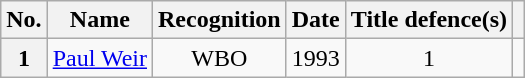<table class="wikitable sortable">
<tr>
<th>No.</th>
<th>Name</th>
<th>Recognition</th>
<th>Date</th>
<th>Title defence(s)</th>
<th></th>
</tr>
<tr align=center>
<th>1</th>
<td align=left><a href='#'>Paul Weir</a></td>
<td>WBO</td>
<td>1993</td>
<td>1</td>
<td></td>
</tr>
</table>
